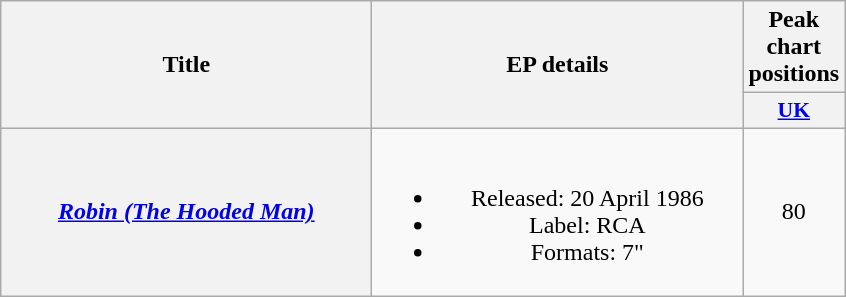<table class="wikitable plainrowheaders" style="text-align:center;">
<tr>
<th rowspan="2" scope="col" style="width:15em;">Title</th>
<th rowspan="2" scope="col" style="width:15em;">EP details</th>
<th>Peak chart positions</th>
</tr>
<tr>
<th scope="col" style="width:2em;font-size:90%;"><a href='#'>UK</a><br></th>
</tr>
<tr>
<th scope="row"><em><a href='#'>Robin (The Hooded Man)</a></em></th>
<td><br><ul><li>Released: 20 April 1986</li><li>Label: RCA</li><li>Formats: 7"</li></ul></td>
<td>80</td>
</tr>
</table>
